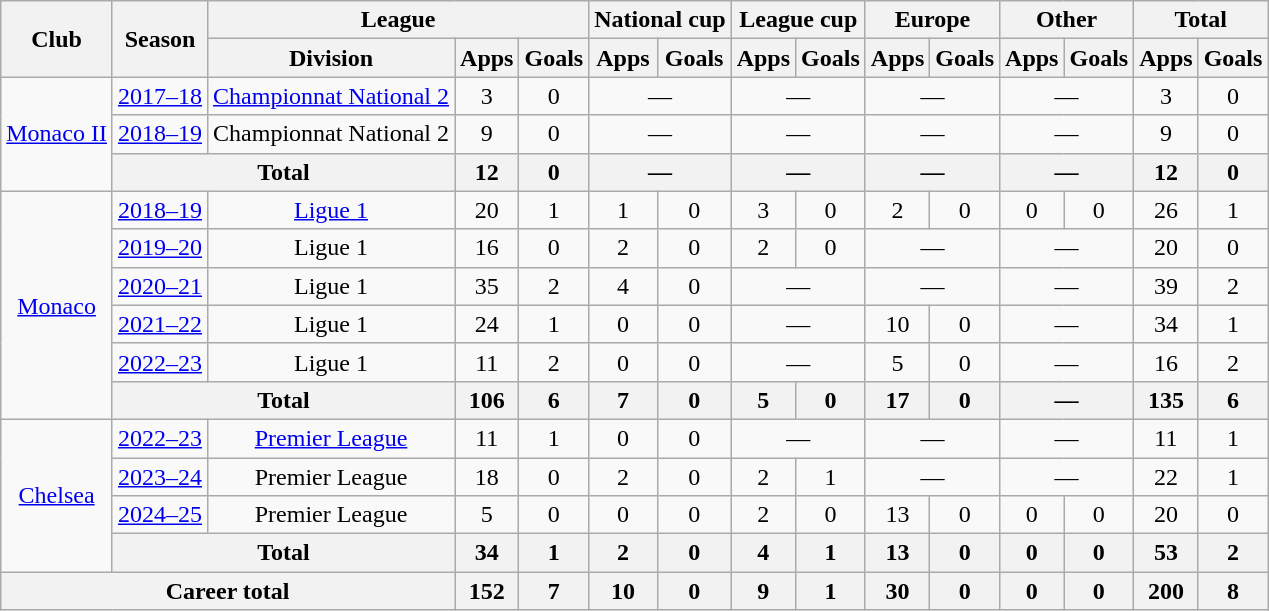<table class="wikitable" style="text-align: center;">
<tr>
<th rowspan="2">Club</th>
<th rowspan="2">Season</th>
<th colspan="3">League</th>
<th colspan="2">National cup</th>
<th colspan="2">League cup</th>
<th colspan="2">Europe</th>
<th colspan="2">Other</th>
<th colspan="2">Total</th>
</tr>
<tr>
<th>Division</th>
<th>Apps</th>
<th>Goals</th>
<th>Apps</th>
<th>Goals</th>
<th>Apps</th>
<th>Goals</th>
<th>Apps</th>
<th>Goals</th>
<th>Apps</th>
<th>Goals</th>
<th>Apps</th>
<th>Goals</th>
</tr>
<tr>
<td rowspan="3"><a href='#'>Monaco II</a></td>
<td><a href='#'>2017–18</a></td>
<td><a href='#'>Championnat National 2</a></td>
<td>3</td>
<td>0</td>
<td colspan="2">—</td>
<td colspan="2">—</td>
<td colspan="2">—</td>
<td colspan="2">—</td>
<td>3</td>
<td>0</td>
</tr>
<tr>
<td><a href='#'>2018–19</a></td>
<td>Championnat National 2</td>
<td>9</td>
<td>0</td>
<td colspan="2">—</td>
<td colspan="2">—</td>
<td colspan="2">—</td>
<td colspan="2">—</td>
<td>9</td>
<td>0</td>
</tr>
<tr>
<th colspan="2">Total</th>
<th>12</th>
<th>0</th>
<th colspan="2">—</th>
<th colspan="2">—</th>
<th colspan="2">—</th>
<th colspan="2">—</th>
<th>12</th>
<th>0</th>
</tr>
<tr>
<td rowspan="6"><a href='#'>Monaco</a></td>
<td><a href='#'>2018–19</a></td>
<td><a href='#'>Ligue 1</a></td>
<td>20</td>
<td>1</td>
<td>1</td>
<td>0</td>
<td>3</td>
<td>0</td>
<td>2</td>
<td>0</td>
<td>0</td>
<td>0</td>
<td>26</td>
<td>1</td>
</tr>
<tr>
<td><a href='#'>2019–20</a></td>
<td>Ligue 1</td>
<td>16</td>
<td>0</td>
<td>2</td>
<td>0</td>
<td>2</td>
<td>0</td>
<td colspan="2">—</td>
<td colspan="2">—</td>
<td>20</td>
<td>0</td>
</tr>
<tr>
<td><a href='#'>2020–21</a></td>
<td>Ligue 1</td>
<td>35</td>
<td>2</td>
<td>4</td>
<td>0</td>
<td colspan="2">—</td>
<td colspan="2">—</td>
<td colspan="2">—</td>
<td>39</td>
<td>2</td>
</tr>
<tr>
<td><a href='#'>2021–22</a></td>
<td>Ligue 1</td>
<td>24</td>
<td>1</td>
<td>0</td>
<td>0</td>
<td colspan="2">—</td>
<td>10</td>
<td>0</td>
<td colspan="2">—</td>
<td>34</td>
<td>1</td>
</tr>
<tr>
<td><a href='#'>2022–23</a></td>
<td>Ligue 1</td>
<td>11</td>
<td>2</td>
<td>0</td>
<td>0</td>
<td colspan="2">—</td>
<td>5</td>
<td>0</td>
<td colspan="2">—</td>
<td>16</td>
<td>2</td>
</tr>
<tr>
<th colspan="2">Total</th>
<th>106</th>
<th>6</th>
<th>7</th>
<th>0</th>
<th>5</th>
<th>0</th>
<th>17</th>
<th>0</th>
<th colspan="2">—</th>
<th>135</th>
<th>6</th>
</tr>
<tr>
<td rowspan="4"><a href='#'>Chelsea</a></td>
<td><a href='#'>2022–23</a></td>
<td><a href='#'>Premier League</a></td>
<td>11</td>
<td>1</td>
<td>0</td>
<td>0</td>
<td colspan="2">—</td>
<td colspan="2">—</td>
<td colspan="2">—</td>
<td>11</td>
<td>1</td>
</tr>
<tr>
<td><a href='#'>2023–24</a></td>
<td>Premier League</td>
<td>18</td>
<td>0</td>
<td>2</td>
<td>0</td>
<td>2</td>
<td>1</td>
<td colspan="2">—</td>
<td colspan="2">—</td>
<td>22</td>
<td>1</td>
</tr>
<tr>
<td><a href='#'>2024–25</a></td>
<td>Premier League</td>
<td>5</td>
<td>0</td>
<td>0</td>
<td>0</td>
<td>2</td>
<td>0</td>
<td>13</td>
<td>0</td>
<td>0</td>
<td>0</td>
<td>20</td>
<td>0</td>
</tr>
<tr>
<th colspan="2">Total</th>
<th>34</th>
<th>1</th>
<th>2</th>
<th>0</th>
<th>4</th>
<th>1</th>
<th>13</th>
<th>0</th>
<th>0</th>
<th>0</th>
<th>53</th>
<th>2</th>
</tr>
<tr>
<th colspan="3">Career total</th>
<th>152</th>
<th>7</th>
<th>10</th>
<th>0</th>
<th>9</th>
<th>1</th>
<th>30</th>
<th>0</th>
<th>0</th>
<th>0</th>
<th>200</th>
<th>8</th>
</tr>
</table>
